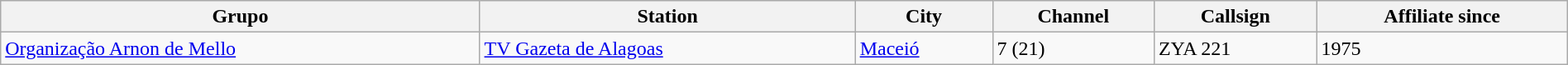<table class = "wikitable" style = "width: 100%">
<tr>
<th>Grupo</th>
<th>Station</th>
<th>City</th>
<th>Channel</th>
<th>Callsign</th>
<th>Affiliate since</th>
</tr>
<tr>
<td><a href='#'>Organização Arnon de Mello</a></td>
<td><a href='#'>TV Gazeta de Alagoas</a></td>
<td><a href='#'>Maceió</a></td>
<td>7 (21)</td>
<td>ZYA 221</td>
<td>1975</td>
</tr>
</table>
